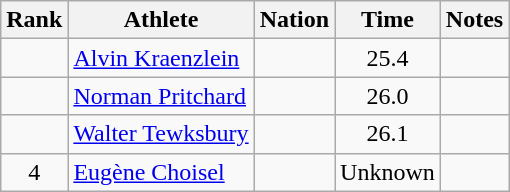<table class="wikitable sortable" style="text-align:center">
<tr>
<th>Rank</th>
<th>Athlete</th>
<th>Nation</th>
<th>Time</th>
<th>Notes</th>
</tr>
<tr>
<td></td>
<td align=left><a href='#'>Alvin Kraenzlein</a></td>
<td align=left></td>
<td>25.4</td>
<td></td>
</tr>
<tr>
<td></td>
<td align=left><a href='#'>Norman Pritchard</a></td>
<td align=left></td>
<td>26.0</td>
<td></td>
</tr>
<tr>
<td></td>
<td align=left><a href='#'>Walter Tewksbury</a></td>
<td align=left></td>
<td>26.1</td>
<td></td>
</tr>
<tr>
<td>4</td>
<td align=left><a href='#'>Eugène Choisel</a></td>
<td align=left></td>
<td data-sort-value=30.0>Unknown</td>
<td></td>
</tr>
</table>
